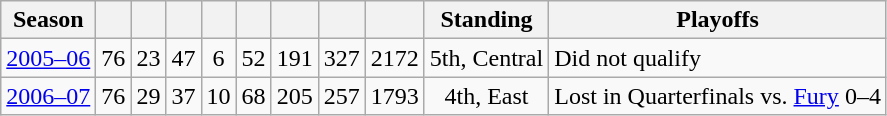<table class="wikitable" style="text-align:center">
<tr>
<th>Season</th>
<th></th>
<th></th>
<th></th>
<th></th>
<th></th>
<th></th>
<th></th>
<th></th>
<th>Standing</th>
<th>Playoffs</th>
</tr>
<tr>
<td><a href='#'>2005–06</a></td>
<td>76</td>
<td>23</td>
<td>47</td>
<td>6</td>
<td>52</td>
<td>191</td>
<td>327</td>
<td>2172</td>
<td>5th, Central</td>
<td align=left>Did not qualify</td>
</tr>
<tr>
<td><a href='#'>2006–07</a></td>
<td>76</td>
<td>29</td>
<td>37</td>
<td>10</td>
<td>68</td>
<td>205</td>
<td>257</td>
<td>1793</td>
<td>4th, East</td>
<td align=left>Lost in Quarterfinals vs. <a href='#'>Fury</a> 0–4</td>
</tr>
</table>
